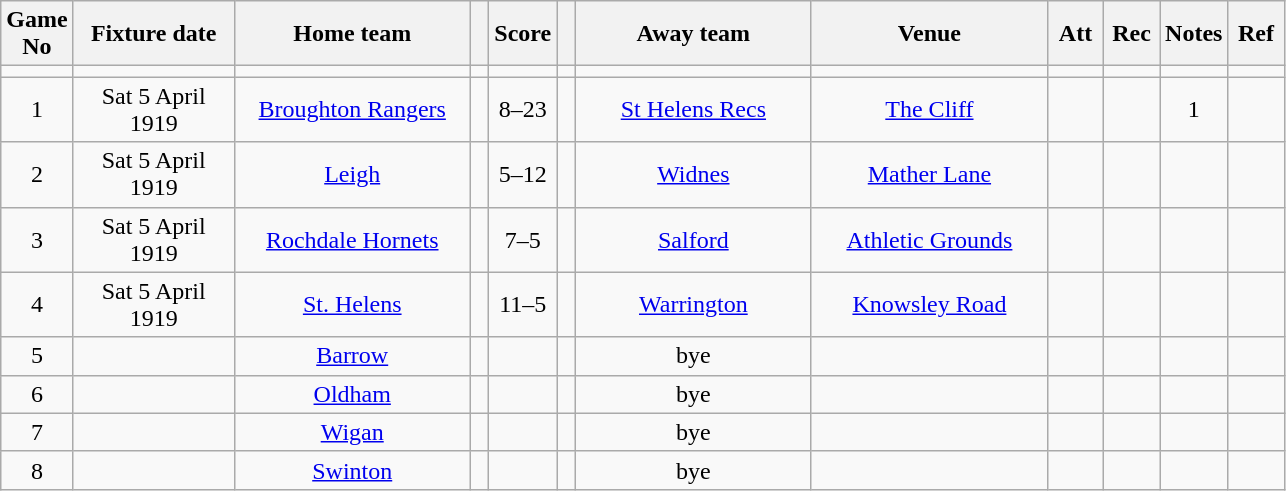<table class="wikitable" style="text-align:center;">
<tr>
<th width=20 abbr="No">Game No</th>
<th width=100 abbr="Date">Fixture date</th>
<th width=150 abbr="Home team">Home team</th>
<th width=5 abbr="space"></th>
<th width=20 abbr="Score">Score</th>
<th width=5 abbr="space"></th>
<th width=150 abbr="Away team">Away team</th>
<th width=150 abbr="Venue">Venue</th>
<th width=30 abbr="Att">Att</th>
<th width=30 abbr="Rec">Rec</th>
<th width=20 abbr="Notes">Notes</th>
<th width=30 abbr="Ref">Ref</th>
</tr>
<tr>
<td></td>
<td></td>
<td></td>
<td></td>
<td></td>
<td></td>
<td></td>
<td></td>
<td></td>
<td></td>
<td></td>
</tr>
<tr>
<td>1</td>
<td>Sat 5 April 1919</td>
<td><a href='#'>Broughton Rangers</a></td>
<td></td>
<td>8–23</td>
<td></td>
<td><a href='#'>St Helens Recs</a></td>
<td><a href='#'>The Cliff</a></td>
<td></td>
<td></td>
<td>1</td>
<td></td>
</tr>
<tr>
<td>2</td>
<td>Sat 5 April 1919</td>
<td><a href='#'>Leigh</a></td>
<td></td>
<td>5–12</td>
<td></td>
<td><a href='#'>Widnes</a></td>
<td><a href='#'>Mather Lane</a></td>
<td></td>
<td></td>
<td></td>
<td></td>
</tr>
<tr>
<td>3</td>
<td>Sat 5 April 1919</td>
<td><a href='#'>Rochdale Hornets</a></td>
<td></td>
<td>7–5</td>
<td></td>
<td><a href='#'>Salford</a></td>
<td><a href='#'>Athletic Grounds</a></td>
<td></td>
<td></td>
<td></td>
<td></td>
</tr>
<tr>
<td>4</td>
<td>Sat 5 April 1919</td>
<td><a href='#'>St. Helens</a></td>
<td></td>
<td>11–5</td>
<td></td>
<td><a href='#'>Warrington</a></td>
<td><a href='#'>Knowsley Road</a></td>
<td></td>
<td></td>
<td></td>
<td></td>
</tr>
<tr>
<td>5</td>
<td></td>
<td><a href='#'>Barrow</a></td>
<td></td>
<td></td>
<td></td>
<td>bye</td>
<td></td>
<td></td>
<td></td>
<td></td>
<td></td>
</tr>
<tr>
<td>6</td>
<td></td>
<td><a href='#'>Oldham</a></td>
<td></td>
<td></td>
<td></td>
<td>bye</td>
<td></td>
<td></td>
<td></td>
<td></td>
<td></td>
</tr>
<tr>
<td>7</td>
<td></td>
<td><a href='#'>Wigan</a></td>
<td></td>
<td></td>
<td></td>
<td>bye</td>
<td></td>
<td></td>
<td></td>
<td></td>
<td></td>
</tr>
<tr>
<td>8</td>
<td></td>
<td><a href='#'>Swinton</a></td>
<td></td>
<td></td>
<td></td>
<td>bye</td>
<td></td>
<td></td>
<td></td>
<td></td>
<td></td>
</tr>
</table>
